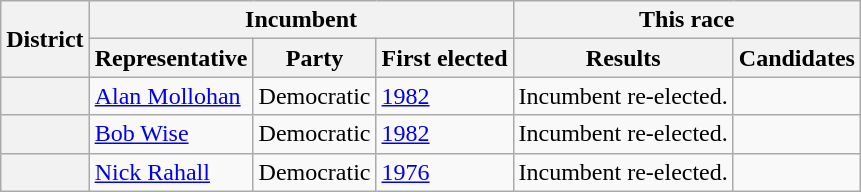<table class=wikitable>
<tr>
<th rowspan=2>District</th>
<th colspan=3>Incumbent</th>
<th colspan=2>This race</th>
</tr>
<tr>
<th>Representative</th>
<th>Party</th>
<th>First elected</th>
<th>Results</th>
<th>Candidates</th>
</tr>
<tr>
<th></th>
<td><a href='#'>Alan Mollohan</a></td>
<td>Democratic</td>
<td><a href='#'>1982</a></td>
<td>Incumbent re-elected.</td>
<td nowrap></td>
</tr>
<tr>
<th></th>
<td><a href='#'>Bob Wise</a></td>
<td>Democratic</td>
<td><a href='#'>1982</a></td>
<td>Incumbent re-elected.</td>
<td nowrap></td>
</tr>
<tr>
<th></th>
<td><a href='#'>Nick Rahall</a></td>
<td>Democratic</td>
<td><a href='#'>1976</a></td>
<td>Incumbent re-elected.</td>
<td nowrap></td>
</tr>
</table>
